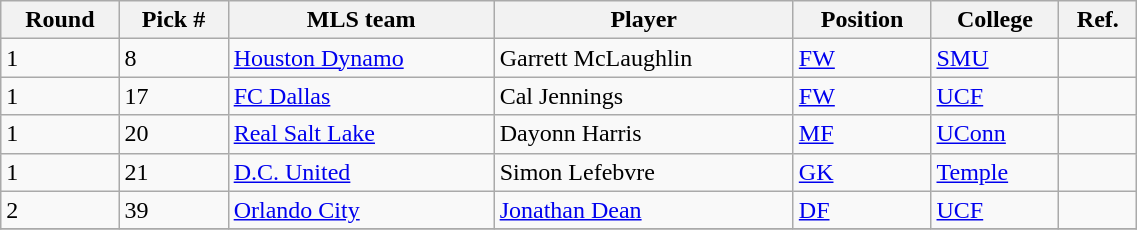<table class="wikitable sortable" style="width:60%">
<tr>
<th>Round</th>
<th>Pick #</th>
<th>MLS team</th>
<th>Player</th>
<th>Position</th>
<th>College</th>
<th class="unsortable">Ref.</th>
</tr>
<tr>
<td>1</td>
<td>8</td>
<td><a href='#'>Houston Dynamo</a></td>
<td>Garrett McLaughlin</td>
<td><a href='#'>FW</a></td>
<td><a href='#'>SMU</a></td>
<td></td>
</tr>
<tr>
<td>1</td>
<td>17</td>
<td><a href='#'>FC Dallas</a></td>
<td>Cal Jennings</td>
<td><a href='#'>FW</a></td>
<td><a href='#'>UCF</a></td>
<td></td>
</tr>
<tr>
<td>1</td>
<td>20</td>
<td><a href='#'>Real Salt Lake</a></td>
<td>Dayonn Harris</td>
<td><a href='#'>MF</a></td>
<td><a href='#'>UConn</a></td>
<td></td>
</tr>
<tr>
<td>1</td>
<td>21</td>
<td><a href='#'>D.C. United</a></td>
<td>Simon Lefebvre</td>
<td><a href='#'>GK</a></td>
<td><a href='#'>Temple</a></td>
<td></td>
</tr>
<tr>
<td>2</td>
<td>39</td>
<td><a href='#'>Orlando City</a></td>
<td><a href='#'>Jonathan Dean</a></td>
<td><a href='#'>DF</a></td>
<td><a href='#'>UCF</a></td>
<td></td>
</tr>
<tr>
</tr>
</table>
